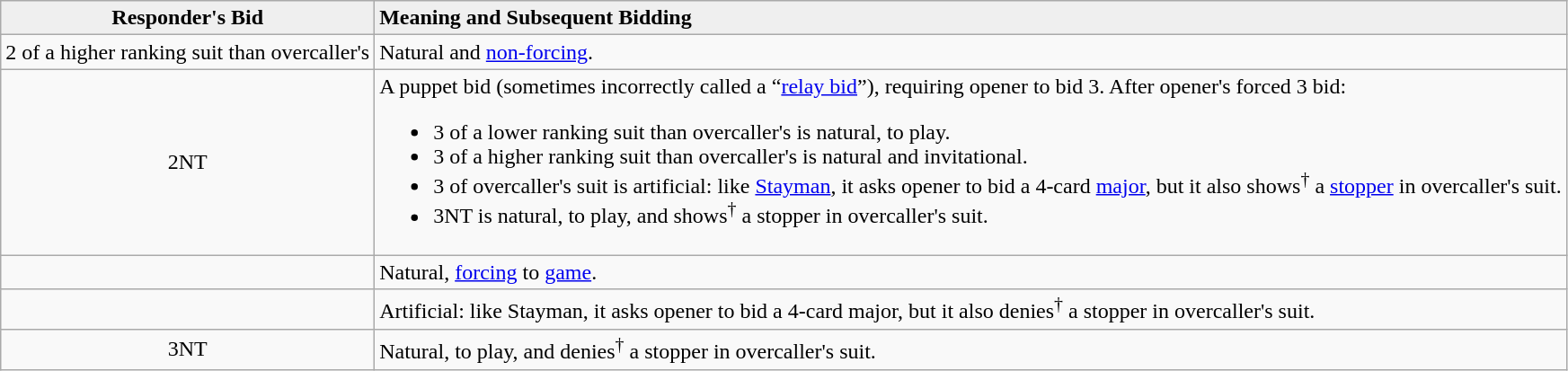<table class="wikitable">
<tr>
<td style="text-align: center; background: #EFEFEF"><strong>Responder's Bid</strong></td>
<td style="background: #EFEFEF"><strong>Meaning and Subsequent Bidding</strong></td>
</tr>
<tr align="left" valign="top">
<td align="center">2 of a higher ranking suit than overcaller's</td>
<td align="left">Natural and <a href='#'>non-forcing</a>.</td>
</tr>
<tr>
<td align="center">2NT</td>
<td>A puppet bid (sometimes incorrectly called a “<a href='#'>relay bid</a>”), requiring opener to bid 3. After opener's forced 3 bid:<br><ul><li>3 of a lower ranking suit than overcaller's is natural, to play.</li><li>3 of a higher ranking suit than overcaller's is natural and invitational.</li><li>3 of overcaller's suit is artificial: like <a href='#'>Stayman</a>, it asks opener to bid a 4-card <a href='#'>major</a>, but it also shows<sup>†</sup> a <a href='#'>stopper</a> in overcaller's suit.</li><li>3NT is natural, to play, and shows<sup>†</sup> a stopper in overcaller's suit.</li></ul></td>
</tr>
<tr>
<td align="center"></td>
<td>Natural, <a href='#'>forcing</a> to <a href='#'>game</a>.</td>
</tr>
<tr>
<td align="center"></td>
<td>Artificial: like Stayman, it asks opener to bid a 4-card major, but it also denies<sup>†</sup> a stopper in overcaller's suit.</td>
</tr>
<tr>
<td align="center">3NT</td>
<td>Natural, to play, and denies<sup>†</sup> a stopper in overcaller's suit.</td>
</tr>
</table>
